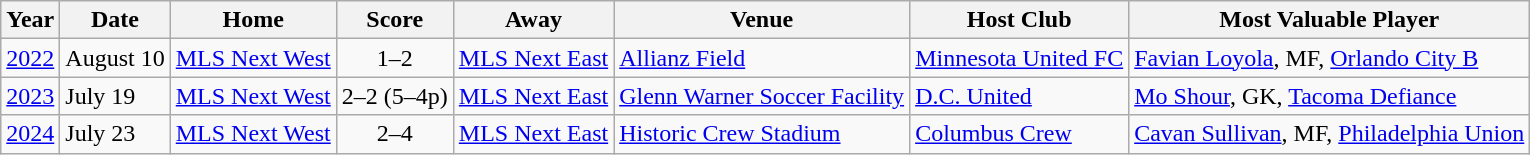<table class="wikitable">
<tr>
<th>Year</th>
<th>Date</th>
<th>Home</th>
<th>Score</th>
<th>Away</th>
<th>Venue</th>
<th>Host Club</th>
<th>Most Valuable Player</th>
</tr>
<tr>
<td align=center><a href='#'>2022</a></td>
<td>August 10</td>
<td>  <a href='#'>MLS Next West</a></td>
<td align=center>1–2</td>
<td>  <a href='#'>MLS Next East</a></td>
<td><a href='#'>Allianz Field</a></td>
<td><a href='#'>Minnesota United FC</a></td>
<td><a href='#'>Favian Loyola</a>, MF, <a href='#'>Orlando City B</a></td>
</tr>
<tr>
<td align=center><a href='#'>2023</a></td>
<td>July 19</td>
<td>  <a href='#'>MLS Next West</a></td>
<td align=center>2–2 (5–4p)</td>
<td>  <a href='#'>MLS Next East</a></td>
<td><a href='#'>Glenn Warner Soccer Facility</a></td>
<td><a href='#'>D.C. United</a></td>
<td><a href='#'>Mo Shour</a>, GK, <a href='#'>Tacoma Defiance</a></td>
</tr>
<tr>
<td align=center><a href='#'>2024</a></td>
<td>July 23</td>
<td>  <a href='#'>MLS Next West</a></td>
<td align=center>2–4</td>
<td>  <a href='#'>MLS Next East</a></td>
<td><a href='#'>Historic Crew Stadium</a></td>
<td><a href='#'>Columbus Crew</a></td>
<td><a href='#'>Cavan Sullivan</a>, MF, <a href='#'>Philadelphia Union</a></td>
</tr>
</table>
